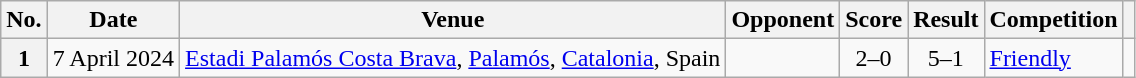<table class="wikitable sortable plainrowheaders">
<tr>
<th scope="col">No.</th>
<th scope="col" data-sort-type="date">Date</th>
<th scope="col">Venue</th>
<th scope="col">Opponent</th>
<th scope="col">Score</th>
<th scope="col">Result</th>
<th scope="col">Competition</th>
<th scope="col" class="unsortable"></th>
</tr>
<tr>
<th scope="row" style="text-align: center">1</th>
<td>7 April 2024</td>
<td><a href='#'>Estadi Palamós Costa Brava</a>, <a href='#'>Palamós</a>, <a href='#'>Catalonia</a>, Spain</td>
<td></td>
<td align="center">2–0</td>
<td align="center">5–1</td>
<td><a href='#'>Friendly</a></td>
<td align="center"></td>
</tr>
</table>
